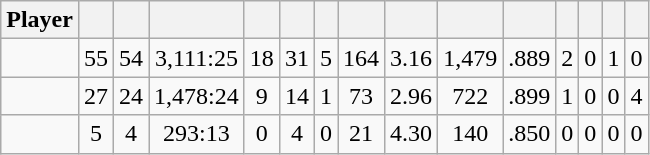<table class="wikitable sortable" style="text-align:center;">
<tr>
<th>Player</th>
<th></th>
<th></th>
<th></th>
<th></th>
<th></th>
<th></th>
<th></th>
<th></th>
<th></th>
<th></th>
<th></th>
<th></th>
<th></th>
<th></th>
</tr>
<tr>
<td></td>
<td>55</td>
<td>54</td>
<td>3,111:25</td>
<td>18</td>
<td>31</td>
<td>5</td>
<td>164</td>
<td>3.16</td>
<td>1,479</td>
<td>.889</td>
<td>2</td>
<td>0</td>
<td>1</td>
<td>0</td>
</tr>
<tr>
<td></td>
<td>27</td>
<td>24</td>
<td>1,478:24</td>
<td>9</td>
<td>14</td>
<td>1</td>
<td>73</td>
<td>2.96</td>
<td>722</td>
<td>.899</td>
<td>1</td>
<td>0</td>
<td>0</td>
<td>4</td>
</tr>
<tr>
<td></td>
<td>5</td>
<td>4</td>
<td>293:13</td>
<td>0</td>
<td>4</td>
<td>0</td>
<td>21</td>
<td>4.30</td>
<td>140</td>
<td>.850</td>
<td>0</td>
<td>0</td>
<td>0</td>
<td>0</td>
</tr>
</table>
